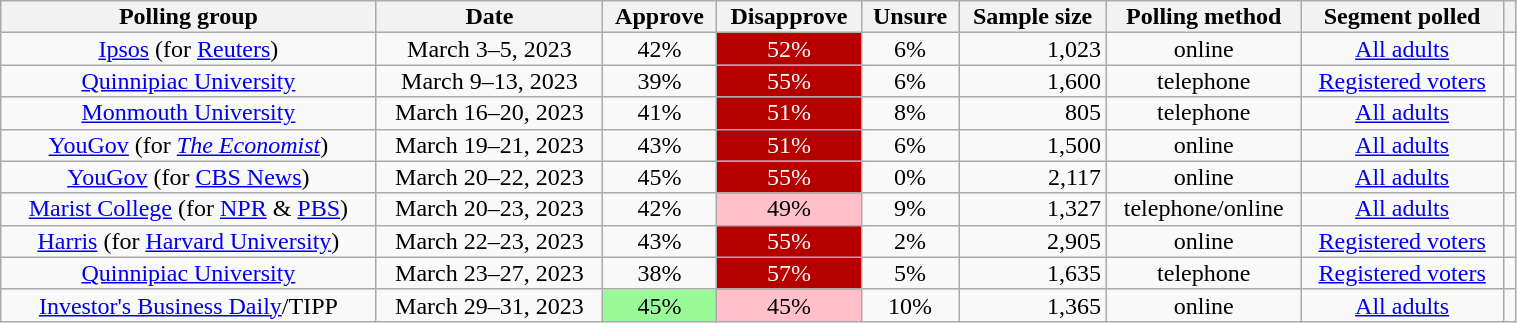<table class="wikitable sortable" style="text-align:center;line-height:14px;width: 80%;">
<tr>
<th class="unsortable">Polling group</th>
<th>Date</th>
<th>Approve</th>
<th>Disapprove</th>
<th>Unsure</th>
<th>Sample size</th>
<th>Polling method</th>
<th class="unsortable">Segment polled</th>
<th class="unsortable"></th>
</tr>
<tr>
<td><a href='#'>Ipsos</a> (for <a href='#'>Reuters</a>)</td>
<td>March 3–5, 2023</td>
<td>42%</td>
<td style="background: #B60000; color: white">52%</td>
<td>6%</td>
<td align=right>1,023</td>
<td>online</td>
<td><a href='#'>All adults</a></td>
<td></td>
</tr>
<tr>
<td><a href='#'>Quinnipiac University</a></td>
<td>March 9–13, 2023</td>
<td>39%</td>
<td style="background: #B60000; color: white">55%</td>
<td>6%</td>
<td align=right>1,600</td>
<td>telephone</td>
<td><a href='#'>Registered voters</a></td>
<td></td>
</tr>
<tr>
<td><a href='#'>Monmouth University</a></td>
<td>March 16–20, 2023</td>
<td>41%</td>
<td style="background: #B60000; color: white">51%</td>
<td>8%</td>
<td align=right>805</td>
<td>telephone</td>
<td><a href='#'>All adults</a></td>
<td></td>
</tr>
<tr>
<td><a href='#'>YouGov</a> (for <em><a href='#'>The Economist</a></em>)</td>
<td>March 19–21, 2023</td>
<td>43%</td>
<td style="background: #B60000; color: white">51%</td>
<td>6%</td>
<td align=right>1,500</td>
<td>online</td>
<td><a href='#'>All adults</a></td>
<td></td>
</tr>
<tr>
<td><a href='#'>YouGov</a> (for <a href='#'>CBS News</a>)</td>
<td>March 20–22, 2023</td>
<td>45%</td>
<td style="background: #B60000; color: white">55%</td>
<td>0%</td>
<td align=right>2,117</td>
<td>online</td>
<td><a href='#'>All adults</a></td>
<td></td>
</tr>
<tr>
<td><a href='#'>Marist College</a> (for <a href='#'>NPR</a> & <a href='#'>PBS</a>)</td>
<td>March 20–23, 2023</td>
<td>42%</td>
<td style="background: pink; color: black">49%</td>
<td>9%</td>
<td align=right>1,327</td>
<td>telephone/online</td>
<td><a href='#'>All adults</a></td>
<td></td>
</tr>
<tr>
<td rowspan="1"><a href='#'>Harris</a> (for <a href='#'>Harvard University</a>)</td>
<td>March 22–23, 2023</td>
<td>43%</td>
<td style="background: #B60000; color: white">55%</td>
<td>2%</td>
<td align=right>2,905</td>
<td>online</td>
<td rowspan="1"><a href='#'>Registered voters</a></td>
<td></td>
</tr>
<tr>
<td><a href='#'>Quinnipiac University</a></td>
<td>March 23–27, 2023</td>
<td>38%</td>
<td style="background: #B60000; color: white">57%</td>
<td>5%</td>
<td align=right>1,635</td>
<td>telephone</td>
<td><a href='#'>Registered voters</a></td>
<td></td>
</tr>
<tr>
<td><a href='#'>Investor's Business Daily</a>/TIPP</td>
<td>March 29–31, 2023</td>
<td style="background: PaleGreen; color: black">45%</td>
<td style="background: pink; color: black">45%</td>
<td>10%</td>
<td align=right>1,365</td>
<td>online</td>
<td><a href='#'>All adults</a></td>
<td></td>
</tr>
</table>
